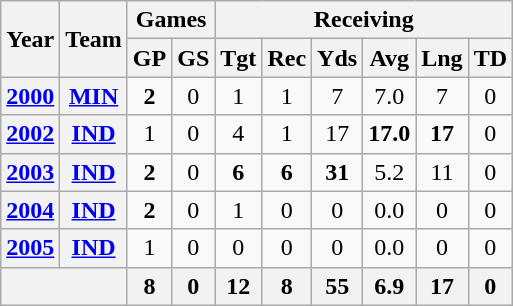<table class="wikitable" style="text-align:center">
<tr>
<th rowspan="2">Year</th>
<th rowspan="2">Team</th>
<th colspan="2">Games</th>
<th colspan="6">Receiving</th>
</tr>
<tr>
<th>GP</th>
<th>GS</th>
<th>Tgt</th>
<th>Rec</th>
<th>Yds</th>
<th>Avg</th>
<th>Lng</th>
<th>TD</th>
</tr>
<tr>
<th><a href='#'>2000</a></th>
<th><a href='#'>MIN</a></th>
<td><strong>2</strong></td>
<td>0</td>
<td>1</td>
<td>1</td>
<td>7</td>
<td>7.0</td>
<td>7</td>
<td>0</td>
</tr>
<tr>
<th><a href='#'>2002</a></th>
<th><a href='#'>IND</a></th>
<td>1</td>
<td>0</td>
<td>4</td>
<td>1</td>
<td>17</td>
<td><strong>17.0</strong></td>
<td><strong>17</strong></td>
<td>0</td>
</tr>
<tr>
<th><a href='#'>2003</a></th>
<th><a href='#'>IND</a></th>
<td><strong>2</strong></td>
<td>0</td>
<td><strong>6</strong></td>
<td><strong>6</strong></td>
<td><strong>31</strong></td>
<td>5.2</td>
<td>11</td>
<td>0</td>
</tr>
<tr>
<th><a href='#'>2004</a></th>
<th><a href='#'>IND</a></th>
<td><strong>2</strong></td>
<td>0</td>
<td>1</td>
<td>0</td>
<td>0</td>
<td>0.0</td>
<td>0</td>
<td>0</td>
</tr>
<tr>
<th><a href='#'>2005</a></th>
<th><a href='#'>IND</a></th>
<td>1</td>
<td>0</td>
<td>0</td>
<td>0</td>
<td>0</td>
<td>0.0</td>
<td>0</td>
<td>0</td>
</tr>
<tr>
<th colspan="2"></th>
<th>8</th>
<th>0</th>
<th>12</th>
<th>8</th>
<th>55</th>
<th>6.9</th>
<th>17</th>
<th>0</th>
</tr>
</table>
